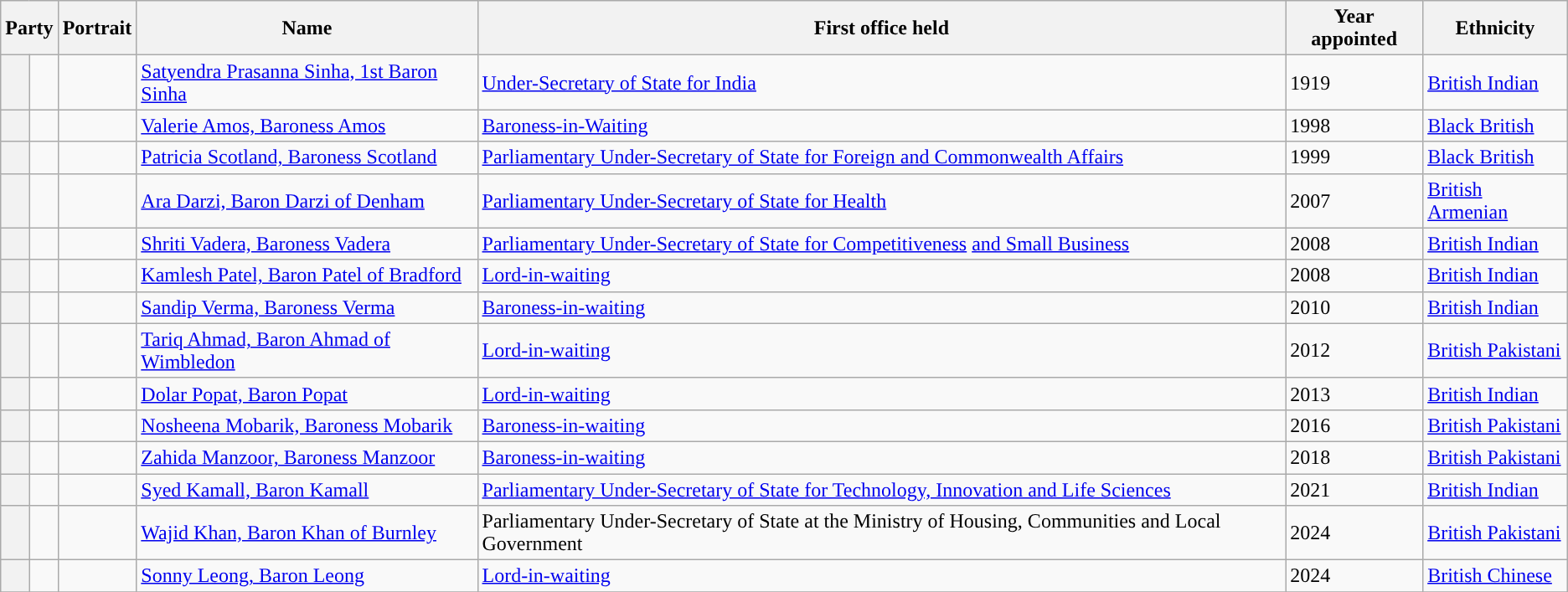<table class="wikitable sortable">
<tr>
<th colspan=2>Party</th>
<th>Portrait</th>
<th>Name</th>
<th>First office held</th>
<th>Year appointed</th>
<th>Ethnicity</th>
</tr>
<tr>
<th style="background-color: "></th>
<td></td>
<td></td>
<td><a href='#'>Satyendra Prasanna Sinha, 1st Baron Sinha</a></td>
<td><a href='#'>Under-Secretary of State for India</a></td>
<td>1919</td>
<td><a href='#'>British Indian</a></td>
</tr>
<tr>
<th style="background-color: "></th>
<td></td>
<td></td>
<td><a href='#'>Valerie Amos, Baroness Amos</a></td>
<td><a href='#'>Baroness-in-Waiting</a></td>
<td>1998</td>
<td><a href='#'>Black British</a></td>
</tr>
<tr>
<th style="background-color: "></th>
<td></td>
<td></td>
<td><a href='#'>Patricia Scotland, Baroness Scotland</a></td>
<td><a href='#'>Parliamentary Under-Secretary of State for Foreign and Commonwealth Affairs</a></td>
<td>1999</td>
<td><a href='#'>Black British</a></td>
</tr>
<tr>
<th style="background-color: "></th>
<td></td>
<td></td>
<td><a href='#'>Ara Darzi, Baron Darzi of Denham</a></td>
<td><a href='#'>Parliamentary Under-Secretary of State for Health</a></td>
<td>2007</td>
<td><a href='#'>British Armenian</a></td>
</tr>
<tr>
<th style="background-color: "></th>
<td></td>
<td></td>
<td><a href='#'>Shriti Vadera, Baroness Vadera</a></td>
<td><a href='#'>Parliamentary Under-Secretary of State for Competitiveness</a> <a href='#'>and Small Business</a></td>
<td>2008</td>
<td><a href='#'>British Indian</a></td>
</tr>
<tr>
<th style="background-color: "></th>
<td></td>
<td></td>
<td><a href='#'>Kamlesh Patel, Baron Patel of Bradford</a></td>
<td><a href='#'>Lord-in-waiting</a></td>
<td>2008</td>
<td><a href='#'>British Indian</a></td>
</tr>
<tr>
<th style="background-color: "></th>
<td></td>
<td></td>
<td><a href='#'>Sandip Verma, Baroness Verma</a></td>
<td><a href='#'>Baroness-in-waiting</a></td>
<td>2010</td>
<td><a href='#'>British Indian</a></td>
</tr>
<tr>
<th style="background-color: "></th>
<td></td>
<td></td>
<td><a href='#'>Tariq Ahmad, Baron Ahmad of Wimbledon</a></td>
<td><a href='#'>Lord-in-waiting</a></td>
<td>2012</td>
<td><a href='#'>British Pakistani</a></td>
</tr>
<tr>
<th style="background-color: "></th>
<td></td>
<td></td>
<td><a href='#'>Dolar Popat, Baron Popat</a></td>
<td><a href='#'>Lord-in-waiting</a></td>
<td>2013</td>
<td><a href='#'>British Indian</a></td>
</tr>
<tr>
<th style="background-color: "></th>
<td></td>
<td></td>
<td><a href='#'>Nosheena Mobarik, Baroness Mobarik</a></td>
<td><a href='#'>Baroness-in-waiting</a></td>
<td>2016</td>
<td><a href='#'>British Pakistani</a></td>
</tr>
<tr>
<th style="background-color: "></th>
<td></td>
<td></td>
<td><a href='#'>Zahida Manzoor, Baroness Manzoor</a></td>
<td><a href='#'>Baroness-in-waiting</a></td>
<td>2018</td>
<td><a href='#'>British Pakistani</a></td>
</tr>
<tr>
<th style="background-color: "></th>
<td></td>
<td></td>
<td><a href='#'>Syed Kamall, Baron Kamall</a></td>
<td><a href='#'>Parliamentary Under-Secretary of State for Technology, Innovation and Life Sciences</a></td>
<td>2021</td>
<td><a href='#'>British Indian</a></td>
</tr>
<tr>
<th style="background-color: "></th>
<td></td>
<td></td>
<td><a href='#'>Wajid Khan, Baron Khan of Burnley</a></td>
<td>Parliamentary Under-Secretary of State at the Ministry of Housing, Communities and Local Government</td>
<td>2024</td>
<td><a href='#'>British Pakistani</a></td>
</tr>
<tr>
<th style="background-color: "></th>
<td></td>
<td></td>
<td><a href='#'>Sonny Leong, Baron Leong</a></td>
<td><a href='#'>Lord-in-waiting</a></td>
<td>2024</td>
<td><a href='#'>British Chinese</a></td>
</tr>
<tr>
</tr>
</table>
